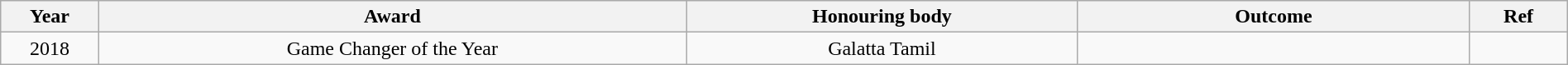<table class="wikitable" style="width:100%;">
<tr>
<th width=5%>Year</th>
<th style="width:30%;">Award</th>
<th style="width:20%;">Honouring body</th>
<th style="width:20%;">Outcome</th>
<th style="width:5%;">Ref</th>
</tr>
<tr>
<td style="text-align:center;">2018</td>
<td style="text-align:center;">Game Changer of the Year</td>
<td style="text-align:center;">Galatta Tamil</td>
<td></td>
<td></td>
</tr>
</table>
